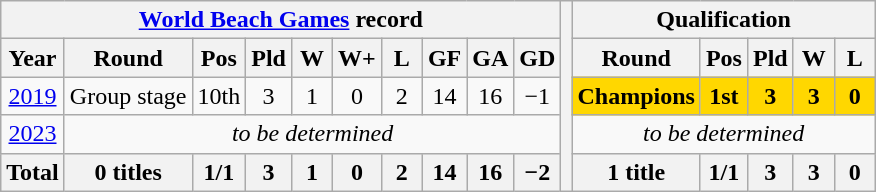<table class="wikitable" style="text-align: center;">
<tr>
<th colspan=10><a href='#'>World Beach Games</a> record</th>
<th rowspan=5></th>
<th colspan=5>Qualification</th>
</tr>
<tr>
<th>Year</th>
<th>Round</th>
<th width=20>Pos</th>
<th width=20>Pld</th>
<th width=20>W</th>
<th width=20>W+</th>
<th width=20>L</th>
<th width=20>GF</th>
<th width=20>GA</th>
<th width=20>GD</th>
<th>Round</th>
<th width=20>Pos</th>
<th width=20>Pld</th>
<th width=20>W</th>
<th width=20>L</th>
</tr>
<tr>
<td> <a href='#'>2019</a></td>
<td>Group stage</td>
<td>10th</td>
<td>3</td>
<td>1</td>
<td>0</td>
<td>2</td>
<td>14</td>
<td>16</td>
<td>−1</td>
<td bgcolor=gold><strong>Champions</strong></td>
<td bgcolor=gold><strong>1st</strong></td>
<td bgcolor=gold><strong>3</strong></td>
<td bgcolor=gold><strong>3</strong></td>
<td bgcolor=gold><strong>0</strong></td>
</tr>
<tr>
<td> <a href='#'>2023</a></td>
<td colspan=9><em>to be determined</em></td>
<td colspan=5><em>to be determined</em></td>
</tr>
<tr>
<th>Total</th>
<th>0 titles</th>
<th>1/1</th>
<th>3</th>
<th>1</th>
<th>0</th>
<th>2</th>
<th>14</th>
<th>16</th>
<th>−2</th>
<th>1 title</th>
<th>1/1</th>
<th>3</th>
<th>3</th>
<th>0</th>
</tr>
</table>
